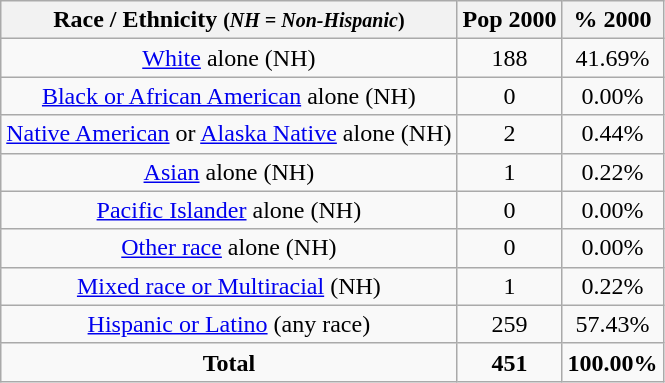<table class="wikitable" style="text-align:center;">
<tr>
<th>Race / Ethnicity <small>(<em>NH = Non-Hispanic</em>)</small></th>
<th>Pop 2000</th>
<th>% 2000</th>
</tr>
<tr>
<td><a href='#'>White</a> alone (NH)</td>
<td>188</td>
<td>41.69%</td>
</tr>
<tr>
<td><a href='#'>Black or African American</a> alone (NH)</td>
<td>0</td>
<td>0.00%</td>
</tr>
<tr>
<td><a href='#'>Native American</a> or <a href='#'>Alaska Native</a> alone (NH)</td>
<td>2</td>
<td>0.44%</td>
</tr>
<tr>
<td><a href='#'>Asian</a> alone (NH)</td>
<td>1</td>
<td>0.22%</td>
</tr>
<tr>
<td><a href='#'>Pacific Islander</a> alone (NH)</td>
<td>0</td>
<td>0.00%</td>
</tr>
<tr>
<td><a href='#'>Other race</a> alone (NH)</td>
<td>0</td>
<td>0.00%</td>
</tr>
<tr>
<td><a href='#'>Mixed race or Multiracial</a> (NH)</td>
<td>1</td>
<td>0.22%</td>
</tr>
<tr>
<td><a href='#'>Hispanic or Latino</a> (any race)</td>
<td>259</td>
<td>57.43%</td>
</tr>
<tr>
<td><strong>Total</strong></td>
<td><strong>451</strong></td>
<td><strong>100.00%</strong></td>
</tr>
</table>
